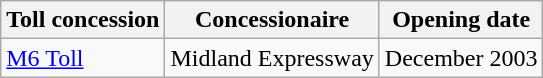<table class="wikitable">
<tr>
<th>Toll concession</th>
<th>Concessionaire</th>
<th>Opening date</th>
</tr>
<tr>
<td> <a href='#'>M6 Toll</a></td>
<td>Midland Expressway</td>
<td>December 2003</td>
</tr>
</table>
